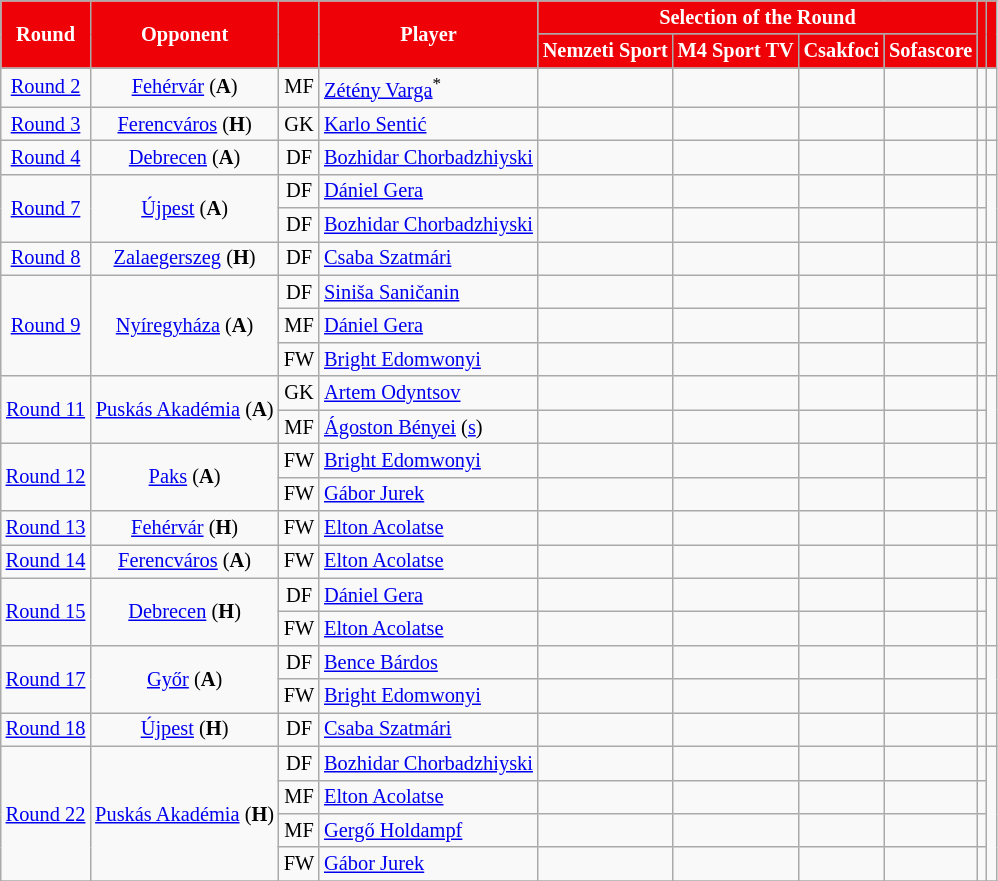<table class="wikitable sortable sticky-header-multi" style="text-align:center; font-size:85%;">
<tr>
<th rowspan="2" style="background-color:#ee0107; color:#ffffff;">Round</th>
<th rowspan="2" style="background-color:#ee0107; color:#ffffff;">Opponent</th>
<th rowspan="2" style="background-color:#ee0107; color:#ffffff;"></th>
<th rowspan="2" style="background-color:#ee0107; color:#ffffff;">Player</th>
<th colspan="4" style="background-color:#ee0107; color:#ffffff;">Selection of the Round</th>
<th rowspan="2" style="background-color:#ee0107; color:#ffffff;"></th>
<th rowspan="2" style="background-color:#ee0107; color:#ffffff;" class="unsortable"></th>
</tr>
<tr>
<th style="background-color:#ee0107; color:#ffffff;">Nemzeti Sport</th>
<th style="background-color:#ee0107; color:#ffffff;">M4 Sport TV</th>
<th style="background-color:#ee0107; color:#ffffff;">Csakfoci</th>
<th style="background-color:#ee0107; color:#ffffff;">Sofascore</th>
</tr>
<tr>
<td><a href='#'>Round 2</a></td>
<td><a href='#'>Fehérvár</a> (<strong>A</strong>)</td>
<td>MF</td>
<td style="text-align:left;" data-sort-value="VargaZ"> <a href='#'>Zétény Varga</a><sup>*</sup></td>
<td></td>
<td></td>
<td></td>
<td></td>
<td></td>
<td></td>
</tr>
<tr>
<td><a href='#'>Round 3</a></td>
<td><a href='#'>Ferencváros</a> (<strong>H</strong>)</td>
<td>GK</td>
<td style="text-align:left;" data-sort-value="Sentic"> <a href='#'>Karlo Sentić</a></td>
<td></td>
<td></td>
<td></td>
<td></td>
<td></td>
<td></td>
</tr>
<tr>
<td><a href='#'>Round 4</a></td>
<td><a href='#'>Debrecen</a> (<strong>A</strong>)</td>
<td>DF</td>
<td style="text-align:left;" data-sort-value="Chorbadzhiyski"> <a href='#'>Bozhidar Chorbadzhiyski</a></td>
<td></td>
<td></td>
<td></td>
<td></td>
<td></td>
<td></td>
</tr>
<tr>
<td rowspan="2"><a href='#'>Round 7</a></td>
<td rowspan="2"><a href='#'>Újpest</a> (<strong>A</strong>)</td>
<td>DF</td>
<td style="text-align:left;" data-sort-value="Gera"> <a href='#'>Dániel Gera</a></td>
<td></td>
<td></td>
<td></td>
<td></td>
<td></td>
<td rowspan="2"></td>
</tr>
<tr>
<td>DF</td>
<td style="text-align:left;" data-sort-value="Chorbadzhiyski"> <a href='#'>Bozhidar Chorbadzhiyski</a></td>
<td></td>
<td></td>
<td></td>
<td></td>
<td></td>
</tr>
<tr>
<td><a href='#'>Round 8</a></td>
<td><a href='#'>Zalaegerszeg</a> (<strong>H</strong>)</td>
<td>DF</td>
<td style="text-align:left;" data-sort-value="Szatmári"> <a href='#'>Csaba Szatmári</a></td>
<td></td>
<td></td>
<td></td>
<td></td>
<td></td>
<td></td>
</tr>
<tr>
<td rowspan="3"><a href='#'>Round 9</a></td>
<td rowspan="3"><a href='#'>Nyíregyháza</a> (<strong>A</strong>)</td>
<td>DF</td>
<td style="text-align:left;" data-sort-value="Sanicanin"> <a href='#'>Siniša Saničanin</a></td>
<td></td>
<td></td>
<td></td>
<td></td>
<td></td>
<td rowspan="3"></td>
</tr>
<tr>
<td>MF</td>
<td style="text-align:left;" data-sort-value="Gera"> <a href='#'>Dániel Gera</a></td>
<td></td>
<td></td>
<td></td>
<td></td>
<td></td>
</tr>
<tr>
<td>FW</td>
<td style="text-align:left;" data-sort-value="Edomwonyi"> <a href='#'>Bright Edomwonyi</a></td>
<td></td>
<td></td>
<td></td>
<td></td>
<td></td>
</tr>
<tr>
<td rowspan="2"><a href='#'>Round 11</a></td>
<td rowspan="2"><a href='#'>Puskás Akadémia</a> (<strong>A</strong>)</td>
<td>GK</td>
<td style="text-align:left;" data-sort-value="Odyntsov"> <a href='#'>Artem Odyntsov</a></td>
<td></td>
<td></td>
<td></td>
<td></td>
<td></td>
<td rowspan="2"></td>
</tr>
<tr>
<td>MF</td>
<td style="text-align:left;" data-sort-value="Bényei"> <a href='#'>Ágoston Bényei</a> (<a href='#'>s</a>)</td>
<td></td>
<td></td>
<td></td>
<td></td>
<td></td>
</tr>
<tr>
<td rowspan="2"><a href='#'>Round 12</a></td>
<td rowspan="2"><a href='#'>Paks</a> (<strong>A</strong>)</td>
<td>FW</td>
<td style="text-align:left;" data-sort-value="Edomwonyi"> <a href='#'>Bright Edomwonyi</a></td>
<td></td>
<td></td>
<td></td>
<td></td>
<td></td>
<td rowspan="2"></td>
</tr>
<tr>
<td>FW</td>
<td style="text-align:left;" data-sort-value="Jurek"> <a href='#'>Gábor Jurek</a></td>
<td></td>
<td></td>
<td></td>
<td></td>
<td></td>
</tr>
<tr>
<td rowspan="1"><a href='#'>Round 13</a></td>
<td rowspan="1"><a href='#'>Fehérvár</a> (<strong>H</strong>)</td>
<td>FW</td>
<td style="text-align:left;" data-sort-value="Acolatse"> <a href='#'>Elton Acolatse</a></td>
<td></td>
<td></td>
<td></td>
<td></td>
<td></td>
<td rowspan="1"></td>
</tr>
<tr>
<td rowspan="1"><a href='#'>Round 14</a></td>
<td rowspan="1"><a href='#'>Ferencváros</a> (<strong>A</strong>)</td>
<td>FW</td>
<td style="text-align:left;" data-sort-value="Acolatse"> <a href='#'>Elton Acolatse</a></td>
<td></td>
<td></td>
<td></td>
<td></td>
<td></td>
<td rowspan="1"></td>
</tr>
<tr>
<td rowspan="2"><a href='#'>Round 15</a></td>
<td rowspan="2"><a href='#'>Debrecen</a> (<strong>H</strong>)</td>
<td>DF</td>
<td style="text-align:left;" data-sort-value="Gera"> <a href='#'>Dániel Gera</a></td>
<td></td>
<td></td>
<td></td>
<td></td>
<td></td>
<td rowspan="2"></td>
</tr>
<tr>
<td>FW</td>
<td style="text-align:left;" data-sort-value="Acolatse"> <a href='#'>Elton Acolatse</a></td>
<td></td>
<td></td>
<td></td>
<td></td>
<td></td>
</tr>
<tr>
<td rowspan="2"><a href='#'>Round 17</a></td>
<td rowspan="2"><a href='#'>Győr</a> (<strong>A</strong>)</td>
<td>DF</td>
<td style="text-align:left;" data-sort-value="Bardos"> <a href='#'>Bence Bárdos</a></td>
<td></td>
<td></td>
<td></td>
<td></td>
<td></td>
<td rowspan="2"></td>
</tr>
<tr>
<td>FW</td>
<td style="text-align:left;" data-sort-value="Edomwonyi"> <a href='#'>Bright Edomwonyi</a></td>
<td></td>
<td></td>
<td></td>
<td></td>
<td></td>
</tr>
<tr>
<td><a href='#'>Round 18</a></td>
<td><a href='#'>Újpest</a> (<strong>H</strong>)</td>
<td>DF</td>
<td style="text-align:left;" data-sort-value="Szatmari"> <a href='#'>Csaba Szatmári</a></td>
<td></td>
<td></td>
<td></td>
<td></td>
<td></td>
<td></td>
</tr>
<tr>
<td rowspan="4"><a href='#'>Round 22</a></td>
<td rowspan="4"><a href='#'>Puskás Akadémia</a> (<strong>H</strong>)</td>
<td>DF</td>
<td style="text-align:left;" data-sort-value="Chorbadzhiyski"> <a href='#'>Bozhidar Chorbadzhiyski</a></td>
<td></td>
<td></td>
<td></td>
<td></td>
<td></td>
<td rowspan="4"></td>
</tr>
<tr>
<td>MF</td>
<td style="text-align:left;" data-sort-value="Acolatse"> <a href='#'>Elton Acolatse</a></td>
<td></td>
<td></td>
<td></td>
<td></td>
<td></td>
</tr>
<tr>
<td>MF</td>
<td style="text-align:left;" data-sort-value="Holdampf"> <a href='#'>Gergő Holdampf</a></td>
<td></td>
<td></td>
<td></td>
<td></td>
<td></td>
</tr>
<tr>
<td>FW</td>
<td style="text-align:left;" data-sort-value="Jurek"> <a href='#'>Gábor Jurek</a></td>
<td></td>
<td></td>
<td></td>
<td></td>
<td></td>
</tr>
<tr>
</tr>
</table>
